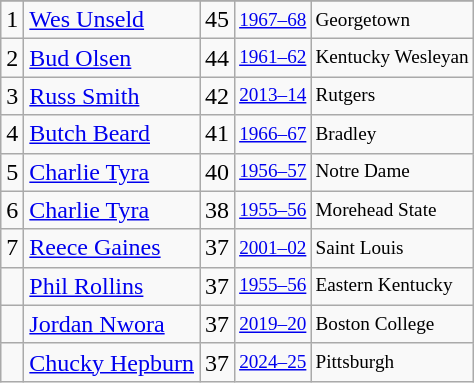<table class="wikitable">
<tr>
</tr>
<tr>
<td>1</td>
<td><a href='#'>Wes Unseld</a></td>
<td>45</td>
<td style="font-size:80%;"><a href='#'>1967–68</a></td>
<td style="font-size:80%;">Georgetown</td>
</tr>
<tr>
<td>2</td>
<td><a href='#'>Bud Olsen</a></td>
<td>44</td>
<td style="font-size:80%;"><a href='#'>1961–62</a></td>
<td style="font-size:80%;">Kentucky Wesleyan</td>
</tr>
<tr>
<td>3</td>
<td><a href='#'>Russ Smith</a></td>
<td>42</td>
<td style="font-size:80%;"><a href='#'>2013–14</a></td>
<td style="font-size:80%;">Rutgers</td>
</tr>
<tr>
<td>4</td>
<td><a href='#'>Butch Beard</a></td>
<td>41</td>
<td style="font-size:80%;"><a href='#'>1966–67</a></td>
<td style="font-size:80%;">Bradley</td>
</tr>
<tr>
<td>5</td>
<td><a href='#'>Charlie Tyra</a></td>
<td>40</td>
<td style="font-size:80%;"><a href='#'>1956–57</a></td>
<td style="font-size:80%;">Notre Dame</td>
</tr>
<tr>
<td>6</td>
<td><a href='#'>Charlie Tyra</a></td>
<td>38</td>
<td style="font-size:80%;"><a href='#'>1955–56</a></td>
<td style="font-size:80%;">Morehead State</td>
</tr>
<tr>
<td>7</td>
<td><a href='#'>Reece Gaines</a></td>
<td>37</td>
<td style="font-size:80%;"><a href='#'>2001–02</a></td>
<td style="font-size:80%;">Saint Louis</td>
</tr>
<tr>
<td></td>
<td><a href='#'>Phil Rollins</a></td>
<td>37</td>
<td style="font-size:80%;"><a href='#'>1955–56</a></td>
<td style="font-size:80%;">Eastern Kentucky</td>
</tr>
<tr>
<td></td>
<td><a href='#'>Jordan Nwora</a></td>
<td>37</td>
<td style="font-size:80%;"><a href='#'>2019–20</a></td>
<td style="font-size:80%;">Boston College</td>
</tr>
<tr>
<td></td>
<td><a href='#'>Chucky Hepburn</a></td>
<td>37</td>
<td style="font-size:80%;"><a href='#'>2024–25</a></td>
<td style="font-size:80%;">Pittsburgh</td>
</tr>
</table>
